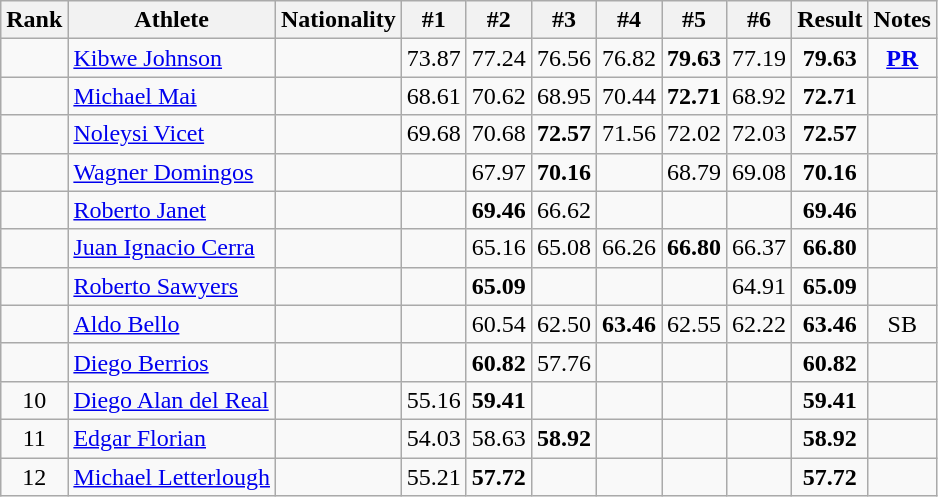<table class="wikitable sortable" style="text-align:center">
<tr>
<th>Rank</th>
<th>Athlete</th>
<th>Nationality</th>
<th>#1</th>
<th>#2</th>
<th>#3</th>
<th>#4</th>
<th>#5</th>
<th>#6</th>
<th>Result</th>
<th>Notes</th>
</tr>
<tr>
<td></td>
<td align=left><a href='#'>Kibwe Johnson</a></td>
<td align=left></td>
<td>73.87</td>
<td>77.24</td>
<td>76.56</td>
<td>76.82</td>
<td><strong>79.63</strong></td>
<td>77.19</td>
<td><strong>79.63</strong></td>
<td><strong><a href='#'>PR</a></strong></td>
</tr>
<tr>
<td></td>
<td align=left><a href='#'>Michael Mai</a></td>
<td align=left></td>
<td>68.61</td>
<td>70.62</td>
<td>68.95</td>
<td>70.44</td>
<td><strong>72.71</strong></td>
<td>68.92</td>
<td><strong>72.71</strong></td>
<td></td>
</tr>
<tr>
<td></td>
<td align=left><a href='#'>Noleysi Vicet</a></td>
<td align=left></td>
<td>69.68</td>
<td>70.68</td>
<td><strong>72.57</strong></td>
<td>71.56</td>
<td>72.02</td>
<td>72.03</td>
<td><strong>72.57</strong></td>
<td></td>
</tr>
<tr>
<td></td>
<td align=left><a href='#'>Wagner Domingos</a></td>
<td align=left></td>
<td></td>
<td>67.97</td>
<td><strong>70.16</strong></td>
<td></td>
<td>68.79</td>
<td>69.08</td>
<td><strong>70.16</strong></td>
<td></td>
</tr>
<tr>
<td></td>
<td align=left><a href='#'>Roberto Janet</a></td>
<td align=left></td>
<td></td>
<td><strong>69.46</strong></td>
<td>66.62</td>
<td></td>
<td></td>
<td></td>
<td><strong>69.46</strong></td>
<td></td>
</tr>
<tr>
<td></td>
<td align=left><a href='#'>Juan Ignacio Cerra</a></td>
<td align=left></td>
<td></td>
<td>65.16</td>
<td>65.08</td>
<td>66.26</td>
<td><strong>66.80</strong></td>
<td>66.37</td>
<td><strong>66.80</strong></td>
<td></td>
</tr>
<tr>
<td></td>
<td align=left><a href='#'>Roberto Sawyers</a></td>
<td align=left></td>
<td></td>
<td><strong>65.09</strong></td>
<td></td>
<td></td>
<td></td>
<td>64.91</td>
<td><strong>65.09</strong></td>
<td></td>
</tr>
<tr>
<td></td>
<td align=left><a href='#'>Aldo Bello</a></td>
<td align=left></td>
<td></td>
<td>60.54</td>
<td>62.50</td>
<td><strong>63.46</strong></td>
<td>62.55</td>
<td>62.22</td>
<td><strong>63.46</strong></td>
<td>SB</td>
</tr>
<tr>
<td></td>
<td align=left><a href='#'>Diego Berrios</a></td>
<td align=left></td>
<td></td>
<td><strong>60.82</strong></td>
<td>57.76</td>
<td></td>
<td></td>
<td></td>
<td><strong>60.82</strong></td>
<td></td>
</tr>
<tr>
<td>10</td>
<td align=left><a href='#'>Diego Alan del Real</a></td>
<td align=left></td>
<td>55.16</td>
<td><strong>59.41</strong></td>
<td></td>
<td></td>
<td></td>
<td></td>
<td><strong>59.41</strong></td>
<td></td>
</tr>
<tr>
<td>11</td>
<td align=left><a href='#'>Edgar Florian</a></td>
<td align=left></td>
<td>54.03</td>
<td>58.63</td>
<td><strong>58.92</strong></td>
<td></td>
<td></td>
<td></td>
<td><strong>58.92</strong></td>
<td></td>
</tr>
<tr>
<td>12</td>
<td align=left><a href='#'>Michael Letterlough</a></td>
<td align=left></td>
<td>55.21</td>
<td><strong>57.72</strong></td>
<td></td>
<td></td>
<td></td>
<td></td>
<td><strong>57.72</strong></td>
<td></td>
</tr>
</table>
